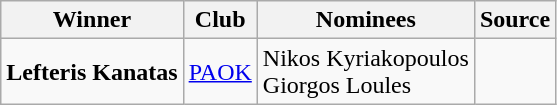<table class="wikitable" style="margin-right: 0;">
<tr text-align:center;">
<th>Winner</th>
<th>Club</th>
<th>Nominees</th>
<th>Source</th>
</tr>
<tr>
<td> <strong>Lefteris Kanatas</strong></td>
<td><a href='#'>PAOK</a></td>
<td>Nikos Kyriakopoulos<br>Giorgos Loules</td>
<td></td>
</tr>
</table>
